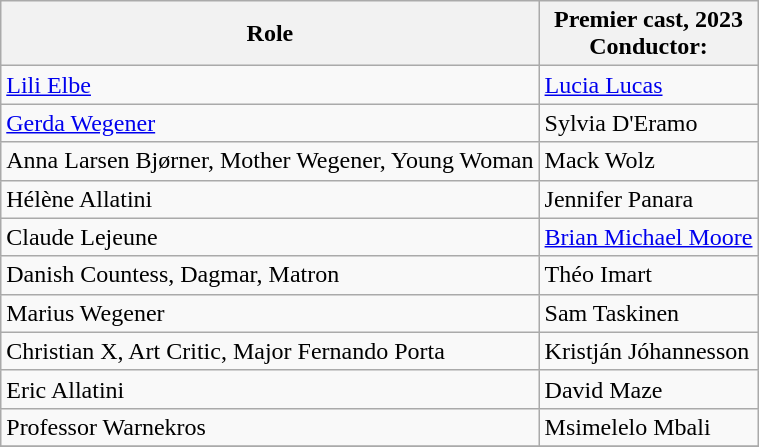<table class="wikitable">
<tr>
<th>Role</th>
<th>Premier cast, 2023<br>Conductor: </th>
</tr>
<tr>
<td><a href='#'>Lili Elbe</a></td>
<td><a href='#'>Lucia Lucas</a></td>
</tr>
<tr>
<td><a href='#'>Gerda Wegener</a></td>
<td>Sylvia D'Eramo</td>
</tr>
<tr>
<td>Anna Larsen Bjørner, Mother Wegener, Young Woman</td>
<td>Mack Wolz</td>
</tr>
<tr>
<td>Hélène Allatini</td>
<td>Jennifer Panara</td>
</tr>
<tr>
<td>Claude Lejeune</td>
<td><a href='#'>Brian Michael Moore</a></td>
</tr>
<tr>
<td>Danish Countess, Dagmar, Matron</td>
<td>Théo Imart</td>
</tr>
<tr>
<td>Marius Wegener</td>
<td>Sam Taskinen</td>
</tr>
<tr>
<td>Christian X, Art Critic, Major Fernando Porta</td>
<td>Kristján Jóhannesson</td>
</tr>
<tr>
<td>Eric Allatini</td>
<td>David Maze</td>
</tr>
<tr>
<td>Professor Warnekros</td>
<td>Msimelelo Mbali</td>
</tr>
<tr>
</tr>
</table>
